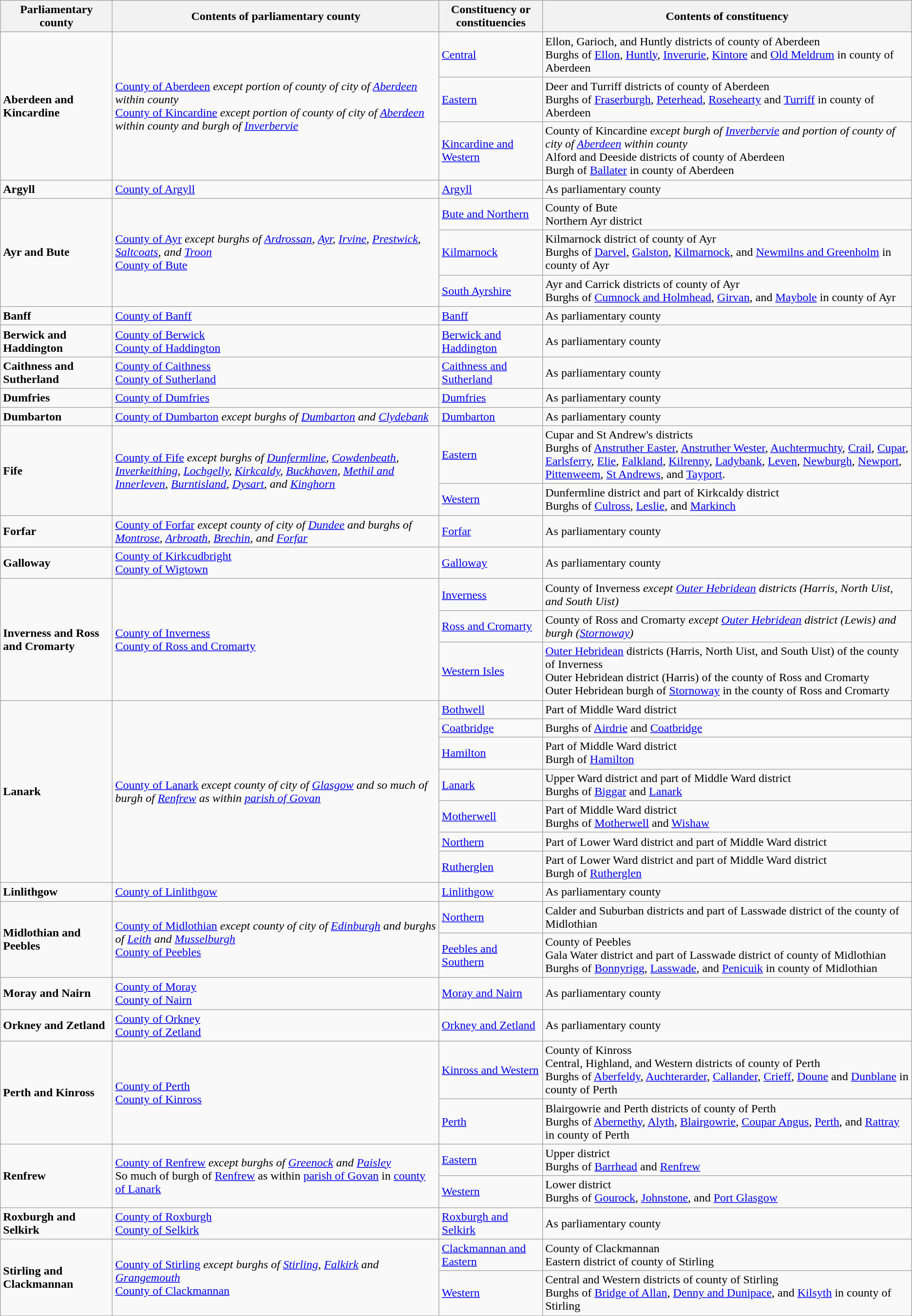<table class="wikitable">
<tr>
<th>Parliamentary county</th>
<th>Contents of parliamentary county</th>
<th>Constituency or constituencies</th>
<th>Contents of constituency</th>
</tr>
<tr>
<td rowspan=3><strong>Aberdeen and Kincardine</strong></td>
<td rowspan=3><a href='#'>County of Aberdeen</a> <em>except portion of county of city of <a href='#'>Aberdeen</a> within county</em><br> <a href='#'>County of Kincardine</a> <em>except portion of county of city of <a href='#'>Aberdeen</a> within county and burgh of <a href='#'>Inverbervie</a></em></td>
<td><a href='#'>Central</a></td>
<td>Ellon, Garioch, and Huntly districts of county of Aberdeen<br> Burghs of <a href='#'>Ellon</a>, <a href='#'>Huntly</a>, <a href='#'>Inverurie</a>, <a href='#'>Kintore</a> and <a href='#'>Old Meldrum</a> in county of Aberdeen</td>
</tr>
<tr>
<td><a href='#'>Eastern</a></td>
<td>Deer and Turriff districts of county of Aberdeen<br> Burghs of <a href='#'>Fraserburgh</a>, <a href='#'>Peterhead</a>, <a href='#'>Rosehearty</a> and <a href='#'>Turriff</a> in county of Aberdeen</td>
</tr>
<tr>
<td><a href='#'>Kincardine and Western</a></td>
<td>County of Kincardine <em>except burgh of <a href='#'>Inverbervie</a> and portion of county of city of <a href='#'>Aberdeen</a> within county</em><br> Alford and Deeside districts of county of Aberdeen<br> Burgh of <a href='#'>Ballater</a> in county of Aberdeen</td>
</tr>
<tr>
<td><strong>Argyll</strong></td>
<td><a href='#'>County of Argyll</a></td>
<td><a href='#'>Argyll</a></td>
<td>As parliamentary county</td>
</tr>
<tr>
<td rowspan=3><strong>Ayr and Bute</strong></td>
<td rowspan=3><a href='#'>County of Ayr</a> <em>except burghs of <a href='#'>Ardrossan</a>, <a href='#'>Ayr</a>, <a href='#'>Irvine</a>, <a href='#'>Prestwick</a>, <a href='#'>Saltcoats</a>, and <a href='#'>Troon</a></em><br> <a href='#'>County of Bute</a></td>
<td><a href='#'>Bute and Northern</a></td>
<td>County of Bute<br> Northern Ayr district</td>
</tr>
<tr>
<td><a href='#'>Kilmarnock</a></td>
<td>Kilmarnock district of county of Ayr<br> Burghs of <a href='#'>Darvel</a>, <a href='#'>Galston</a>, <a href='#'>Kilmarnock</a>, and <a href='#'>Newmilns and Greenholm</a> in county of Ayr</td>
</tr>
<tr>
<td><a href='#'>South Ayrshire</a></td>
<td>Ayr and Carrick districts of county of Ayr<br> Burghs of <a href='#'>Cumnock and Holmhead</a>, <a href='#'>Girvan</a>, and <a href='#'>Maybole</a> in county of Ayr</td>
</tr>
<tr>
<td><strong>Banff</strong></td>
<td><a href='#'>County of Banff</a></td>
<td><a href='#'>Banff</a></td>
<td>As parliamentary county</td>
</tr>
<tr>
<td><strong>Berwick and Haddington</strong></td>
<td><a href='#'>County of Berwick</a><br> <a href='#'>County of Haddington</a></td>
<td><a href='#'>Berwick and Haddington</a></td>
<td>As parliamentary county</td>
</tr>
<tr>
<td><strong>Caithness and Sutherland</strong></td>
<td><a href='#'>County of Caithness</a><br> <a href='#'>County of Sutherland</a></td>
<td><a href='#'>Caithness and Sutherland</a></td>
<td>As parliamentary county</td>
</tr>
<tr>
<td><strong>Dumfries</strong></td>
<td><a href='#'>County of Dumfries</a></td>
<td><a href='#'>Dumfries</a></td>
<td>As parliamentary county</td>
</tr>
<tr>
<td><strong>Dumbarton</strong></td>
<td><a href='#'>County of Dumbarton</a> <em>except burghs of <a href='#'>Dumbarton</a> and <a href='#'>Clydebank</a></em></td>
<td><a href='#'>Dumbarton</a></td>
<td>As parliamentary county</td>
</tr>
<tr>
<td rowspan=2><strong>Fife</strong></td>
<td rowspan=2><a href='#'>County of Fife</a> <em>except burghs of <a href='#'>Dunfermline</a>, <a href='#'>Cowdenbeath</a>, <a href='#'>Inverkeithing</a>, <a href='#'>Lochgelly</a>, <a href='#'>Kirkcaldy</a>, <a href='#'>Buckhaven</a>, <a href='#'>Methil and Innerleven</a>, <a href='#'>Burntisland</a>, <a href='#'>Dysart</a>, and <a href='#'>Kinghorn</a></em></td>
<td><a href='#'>Eastern</a></td>
<td>Cupar and St Andrew's districts<br> Burghs of <a href='#'>Anstruther Easter</a>, <a href='#'>Anstruther Wester</a>, <a href='#'>Auchtermuchty</a>, <a href='#'>Crail</a>, <a href='#'>Cupar</a>, <a href='#'>Earlsferry</a>, <a href='#'>Elie</a>, <a href='#'>Falkland</a>, <a href='#'>Kilrenny</a>, <a href='#'>Ladybank</a>, <a href='#'>Leven</a>, <a href='#'>Newburgh</a>, <a href='#'>Newport</a>, <a href='#'>Pittenweem</a>, <a href='#'>St Andrews</a>, and <a href='#'>Tayport</a>.</td>
</tr>
<tr>
<td><a href='#'>Western</a></td>
<td>Dunfermline district and part of Kirkcaldy district<br> Burghs of <a href='#'>Culross</a>, <a href='#'>Leslie</a>, and <a href='#'>Markinch</a></td>
</tr>
<tr>
<td><strong>Forfar</strong></td>
<td><a href='#'>County of Forfar</a> <em>except county of city of <a href='#'>Dundee</a> and burghs of <a href='#'>Montrose</a>, <a href='#'>Arbroath</a>, <a href='#'>Brechin</a>, and <a href='#'>Forfar</a></em></td>
<td><a href='#'>Forfar</a></td>
<td>As parliamentary county</td>
</tr>
<tr>
<td><strong>Galloway</strong></td>
<td><a href='#'>County of Kirkcudbright</a><br> <a href='#'>County of Wigtown</a></td>
<td><a href='#'>Galloway</a></td>
<td>As parliamentary county</td>
</tr>
<tr>
<td rowspan=3><strong>Inverness and Ross and Cromarty</strong></td>
<td rowspan=3><a href='#'>County of Inverness</a><br> <a href='#'>County of Ross and Cromarty</a></td>
<td><a href='#'>Inverness</a></td>
<td>County of Inverness <em>except <a href='#'>Outer Hebridean</a> districts (Harris, North Uist, and South Uist)</em></td>
</tr>
<tr>
<td><a href='#'>Ross and Cromarty</a></td>
<td>County of Ross and Cromarty <em>except <a href='#'>Outer Hebridean</a> district (Lewis) and burgh (<a href='#'>Stornoway</a>)</em></td>
</tr>
<tr>
<td><a href='#'>Western Isles</a></td>
<td><a href='#'>Outer Hebridean</a> districts (Harris, North Uist, and South Uist) of the county of Inverness<br> Outer Hebridean district (Harris) of the county of Ross and Cromarty<br> Outer Hebridean burgh of <a href='#'>Stornoway</a> in the county of Ross and Cromarty</td>
</tr>
<tr>
<td rowspan=7><strong>Lanark</strong></td>
<td rowspan=7><a href='#'>County of Lanark</a> <em>except county of city of <a href='#'>Glasgow</a> and so much of burgh of <a href='#'>Renfrew</a> as within <a href='#'>parish of Govan</a></em></td>
<td><a href='#'>Bothwell</a></td>
<td>Part of Middle Ward district</td>
</tr>
<tr>
<td><a href='#'>Coatbridge</a></td>
<td>Burghs of <a href='#'>Airdrie</a> and <a href='#'>Coatbridge</a></td>
</tr>
<tr>
<td><a href='#'>Hamilton</a></td>
<td>Part of Middle Ward district<br> Burgh of <a href='#'>Hamilton</a></td>
</tr>
<tr>
<td><a href='#'>Lanark</a></td>
<td>Upper Ward district and part of Middle Ward district<br> Burghs of <a href='#'>Biggar</a> and <a href='#'>Lanark</a></td>
</tr>
<tr>
<td><a href='#'>Motherwell</a></td>
<td>Part of Middle Ward district<br> Burghs of <a href='#'>Motherwell</a> and <a href='#'>Wishaw</a></td>
</tr>
<tr>
<td><a href='#'>Northern</a></td>
<td>Part of Lower Ward district and part of Middle Ward district</td>
</tr>
<tr>
<td><a href='#'>Rutherglen</a></td>
<td>Part of Lower Ward district and part of Middle Ward district<br> Burgh of <a href='#'>Rutherglen</a></td>
</tr>
<tr>
<td><strong>Linlithgow</strong></td>
<td><a href='#'>County of Linlithgow</a></td>
<td><a href='#'>Linlithgow</a></td>
<td>As parliamentary county</td>
</tr>
<tr>
<td rowspan=2><strong>Midlothian and Peebles</strong></td>
<td rowspan=2><a href='#'>County of Midlothian</a> <em>except county of city of <a href='#'>Edinburgh</a> and burghs of <a href='#'>Leith</a> and <a href='#'>Musselburgh</a></em><br> <a href='#'>County of Peebles</a></td>
<td><a href='#'>Northern</a></td>
<td>Calder and Suburban districts and part of Lasswade district of the county of Midlothian<br></td>
</tr>
<tr>
<td><a href='#'>Peebles and Southern</a></td>
<td>County of Peebles<br> Gala Water district and part of Lasswade district of county of Midlothian<br> Burghs of <a href='#'>Bonnyrigg</a>, <a href='#'>Lasswade</a>, and <a href='#'>Penicuik</a> in county of Midlothian</td>
</tr>
<tr>
<td><strong>Moray and Nairn</strong></td>
<td><a href='#'>County of Moray</a><br> <a href='#'>County of Nairn</a></td>
<td><a href='#'>Moray and Nairn</a></td>
<td>As parliamentary county</td>
</tr>
<tr>
<td><strong>Orkney and Zetland</strong></td>
<td><a href='#'>County of Orkney</a><br> <a href='#'>County of Zetland</a></td>
<td><a href='#'>Orkney and Zetland</a></td>
<td>As parliamentary county</td>
</tr>
<tr>
<td rowspan=2><strong>Perth and Kinross</strong></td>
<td rowspan=2><a href='#'>County of Perth</a><br> <a href='#'>County of Kinross</a></td>
<td><a href='#'>Kinross and Western</a></td>
<td>County of Kinross<br> Central, Highland, and Western districts of county of Perth <br> Burghs of <a href='#'>Aberfeldy</a>, <a href='#'>Auchterarder</a>, <a href='#'>Callander</a>, <a href='#'>Crieff</a>, <a href='#'>Doune</a> and <a href='#'>Dunblane</a> in county of Perth</td>
</tr>
<tr>
<td><a href='#'>Perth</a></td>
<td>Blairgowrie and Perth districts of county of Perth<br> Burghs of <a href='#'>Abernethy</a>, <a href='#'>Alyth</a>, <a href='#'>Blairgowrie</a>, <a href='#'>Coupar Angus</a>, <a href='#'>Perth</a>, and <a href='#'>Rattray</a> in county of Perth</td>
</tr>
<tr>
<td rowspan=2><strong>Renfrew</strong></td>
<td rowspan=2><a href='#'>County of Renfrew</a> <em>except burghs of <a href='#'>Greenock</a> and <a href='#'>Paisley</a></em><br> So much of burgh of <a href='#'>Renfrew</a> as within <a href='#'>parish of Govan</a> in <a href='#'>county of Lanark</a></td>
<td><a href='#'>Eastern</a></td>
<td>Upper district<br> Burghs of <a href='#'>Barrhead</a> and <a href='#'>Renfrew</a></td>
</tr>
<tr>
<td><a href='#'>Western</a></td>
<td>Lower district<br> Burghs of <a href='#'>Gourock</a>, <a href='#'>Johnstone</a>, and <a href='#'>Port Glasgow</a></td>
</tr>
<tr>
<td><strong>Roxburgh and Selkirk</strong></td>
<td><a href='#'>County of Roxburgh</a><br> <a href='#'>County of Selkirk</a></td>
<td><a href='#'>Roxburgh and Selkirk</a></td>
<td>As parliamentary county</td>
</tr>
<tr>
<td rowspan=2><strong>Stirling and Clackmannan</strong></td>
<td rowspan=2><a href='#'>County of Stirling</a> <em>except burghs of <a href='#'>Stirling</a>, <a href='#'>Falkirk</a> and <a href='#'>Grangemouth</a></em><br> <a href='#'>County of Clackmannan</a></td>
<td><a href='#'>Clackmannan and Eastern</a></td>
<td>County of Clackmannan<br> Eastern district of county of Stirling</td>
</tr>
<tr>
<td><a href='#'>Western</a></td>
<td>Central and Western districts of county of Stirling<br> Burghs of <a href='#'>Bridge of Allan</a>, <a href='#'>Denny and Dunipace</a>, and <a href='#'>Kilsyth</a> in county of Stirling</td>
</tr>
</table>
